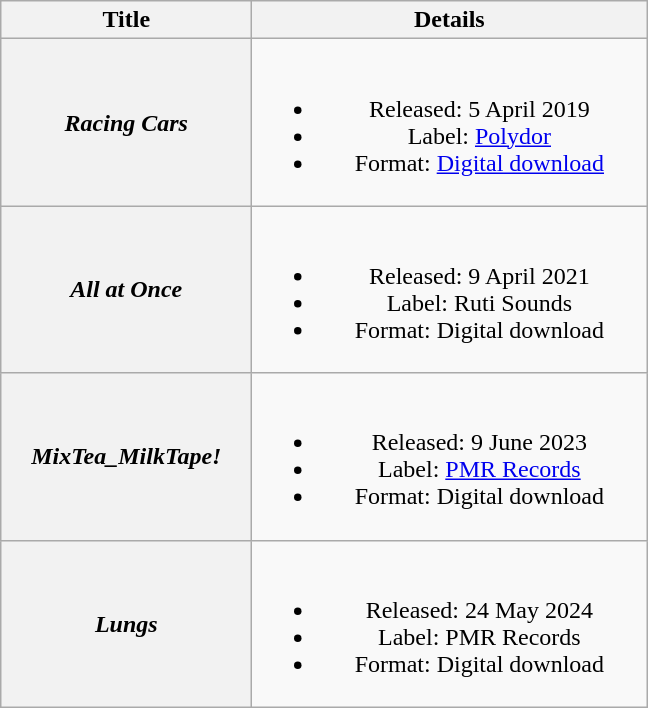<table class="wikitable plainrowheaders" style="text-align:center;">
<tr>
<th scope="col" style="width:10em;">Title</th>
<th scope="col" style="width:16em;">Details</th>
</tr>
<tr>
<th scope="row"><em>Racing Cars</em></th>
<td><br><ul><li>Released: 5 April 2019</li><li>Label: <a href='#'>Polydor</a></li><li>Format: <a href='#'>Digital download</a></li></ul></td>
</tr>
<tr>
<th scope="row"><em>All at Once</em></th>
<td><br><ul><li>Released: 9 April 2021</li><li>Label: Ruti Sounds</li><li>Format: Digital download</li></ul></td>
</tr>
<tr>
<th scope="row"><em>MixTea_MilkTape!</em></th>
<td><br><ul><li>Released: 9 June 2023</li><li>Label: <a href='#'>PMR Records</a></li><li>Format: Digital download</li></ul></td>
</tr>
<tr>
<th scope="row"><em>Lungs</em></th>
<td><br><ul><li>Released: 24 May 2024</li><li>Label: PMR Records</li><li>Format: Digital download</li></ul></td>
</tr>
</table>
